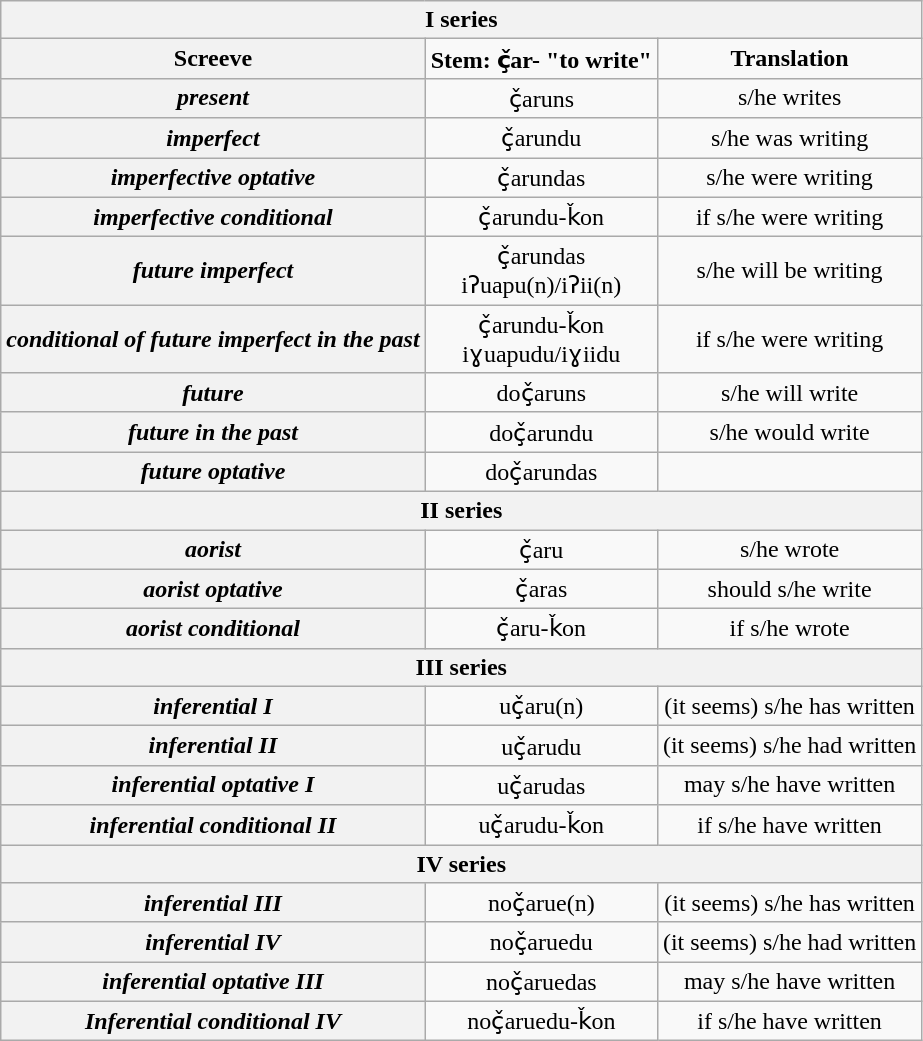<table class="wikitable" style="text-align:center;">
<tr>
<th colspan="3"><strong>I series</strong></th>
</tr>
<tr>
<th><strong>Screeve</strong></th>
<td><strong>Stem: ç̌ar- "to write"</strong></td>
<td><strong>Translation</strong></td>
</tr>
<tr>
<th><em>present</em></th>
<td>ç̌aruns</td>
<td>s/he writes</td>
</tr>
<tr>
<th><em>imperfect</em></th>
<td>ç̌arundu</td>
<td>s/he was writing</td>
</tr>
<tr>
<th><em>imperfective optative</em></th>
<td>ç̌arundas</td>
<td>s/he were writing</td>
</tr>
<tr>
<th><em>imperfective conditional</em></th>
<td>ç̌arundu-ǩon</td>
<td>if s/he were writing</td>
</tr>
<tr>
<th><em>future imperfect</em></th>
<td>ç̌arundas<br>iʔuapu(n)/iʔii(n)</td>
<td>s/he will be writing</td>
</tr>
<tr>
<th><em>conditional of future imperfect in the past</em></th>
<td>ç̌arundu-ǩon<br>iɣuapudu/iɣiidu</td>
<td>if s/he were writing</td>
</tr>
<tr>
<th><em>future</em></th>
<td>doç̌aruns</td>
<td>s/he will write</td>
</tr>
<tr>
<th><em>future in the past</em></th>
<td>doç̌arundu</td>
<td>s/he would write</td>
</tr>
<tr>
<th><em>future optative</em></th>
<td>doç̌arundas</td>
<td></td>
</tr>
<tr>
<th colspan="3"><strong>II series</strong></th>
</tr>
<tr>
<th><em>aorist</em></th>
<td>ç̌aru</td>
<td>s/he wrote</td>
</tr>
<tr>
<th><em>aorist optative</em></th>
<td>ç̌aras</td>
<td>should s/he write</td>
</tr>
<tr>
<th><em>aorist conditional</em></th>
<td>ç̌aru-ǩon</td>
<td>if s/he wrote</td>
</tr>
<tr>
<th colspan="3"><strong>III series</strong></th>
</tr>
<tr>
<th><em>inferential I</em></th>
<td>uç̌aru(n)</td>
<td>(it seems) s/he has written</td>
</tr>
<tr>
<th><em>inferential II</em></th>
<td>uç̌arudu</td>
<td>(it seems) s/he had written</td>
</tr>
<tr>
<th><em>inferential optative I</em></th>
<td>uç̌arudas</td>
<td>may s/he have written</td>
</tr>
<tr>
<th><em>inferential conditional II</em></th>
<td>uç̌arudu-ǩon</td>
<td>if s/he have written</td>
</tr>
<tr>
<th colspan="3"><strong>IV series</strong></th>
</tr>
<tr>
<th><em>inferential III</em></th>
<td>noç̌arue(n)</td>
<td>(it seems) s/he has written</td>
</tr>
<tr>
<th><em>inferential IV</em></th>
<td>noç̌aruedu</td>
<td>(it seems) s/he had written</td>
</tr>
<tr>
<th><em>inferential optative III</em></th>
<td>noç̌aruedas</td>
<td>may s/he have written</td>
</tr>
<tr>
<th><em>Inferential conditional IV</em></th>
<td>noç̌aruedu-ǩon</td>
<td>if s/he have written</td>
</tr>
</table>
